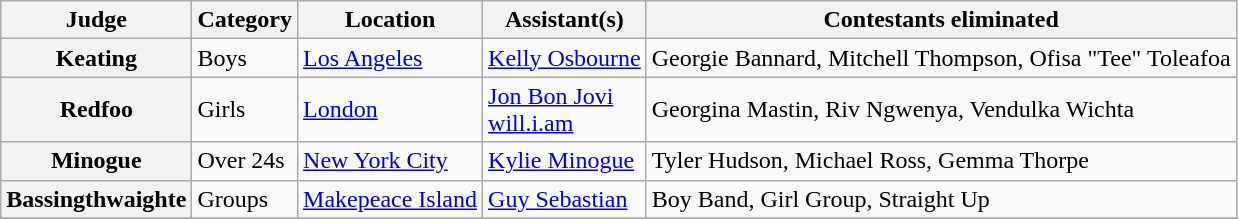<table class="wikitable plainrowheaders">
<tr>
<th scope="col">Judge</th>
<th scope="col">Category</th>
<th scope="col">Location</th>
<th scope="col">Assistant(s)</th>
<th scope="col">Contestants eliminated</th>
</tr>
<tr>
<th scope="row">Keating</th>
<td>Boys</td>
<td><a href='#'>Los Angeles</a></td>
<td><a href='#'>Kelly Osbourne</a></td>
<td>Georgie Bannard, Mitchell Thompson, Ofisa "Tee" Toleafoa</td>
</tr>
<tr>
<th scope="row">Redfoo</th>
<td>Girls</td>
<td><a href='#'>London</a></td>
<td><a href='#'>Jon Bon Jovi</a><br><a href='#'>will.i.am</a></td>
<td>Georgina Mastin, Riv Ngwenya, Vendulka Wichta</td>
</tr>
<tr>
<th scope="row">Minogue</th>
<td>Over 24s</td>
<td><a href='#'>New York City</a></td>
<td><a href='#'>Kylie Minogue</a></td>
<td>Tyler Hudson, Michael Ross, Gemma Thorpe</td>
</tr>
<tr>
<th scope="row">Bassingthwaighte</th>
<td>Groups</td>
<td><a href='#'>Makepeace Island</a></td>
<td><a href='#'>Guy Sebastian</a></td>
<td>Boy Band, Girl Group, Straight Up</td>
</tr>
<tr>
</tr>
</table>
